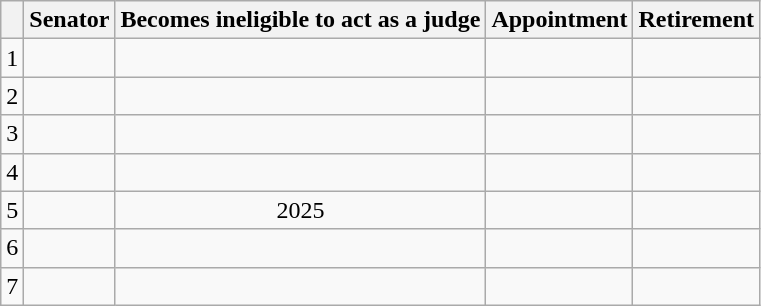<table class="wikitable sortable">
<tr>
<th></th>
<th>Senator</th>
<th>Becomes ineligible to act as a judge</th>
<th>Appointment</th>
<th>Retirement</th>
</tr>
<tr>
<td>1</td>
<td></td>
<td align=center></td>
<td align=center></td>
<td align=center></td>
</tr>
<tr>
<td>2</td>
<td></td>
<td align=center></td>
<td align=center></td>
<td align=center></td>
</tr>
<tr>
<td>3</td>
<td></td>
<td align=center></td>
<td align=center></td>
<td align=center></td>
</tr>
<tr>
<td>4</td>
<td></td>
<td align=center></td>
<td align=center></td>
<td align=center></td>
</tr>
<tr>
<td>5</td>
<td></td>
<td align=center>2025</td>
<td align=center></td>
<td align=center></td>
</tr>
<tr>
<td>6</td>
<td></td>
<td align=center></td>
<td align=center></td>
<td align=center></td>
</tr>
<tr>
<td>7</td>
<td></td>
<td align=center></td>
<td align=center></td>
<td align=center></td>
</tr>
</table>
